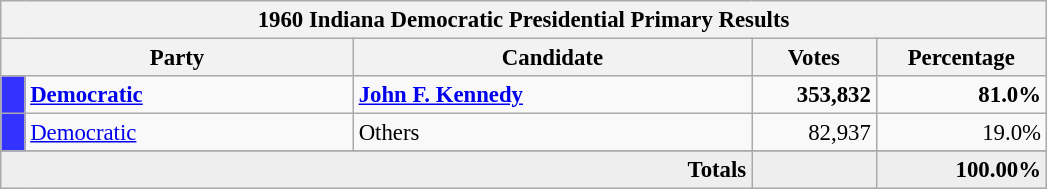<table class="wikitable" style="font-size: 95%;">
<tr>
<th colspan="7">1960 Indiana Democratic Presidential Primary Results</th>
</tr>
<tr>
<th colspan="2" style="width: 15em">Party</th>
<th style="width: 17em">Candidate</th>
<th style="width: 5em">Votes</th>
<th style="width: 7em">Percentage</th>
</tr>
<tr>
<th style="background-color:#3333FF; width: 3px"></th>
<td style="width: 130px"><strong><a href='#'>Democratic</a></strong></td>
<td><strong><a href='#'>John F. Kennedy</a></strong></td>
<td align="right"><strong>353,832</strong></td>
<td align="right"><strong>81.0%</strong></td>
</tr>
<tr>
<th style="background-color:#3333FF; width: 3px"></th>
<td style="width: 130px"><a href='#'>Democratic</a></td>
<td>Others</td>
<td align="right">82,937</td>
<td align="right">19.0%</td>
</tr>
<tr>
</tr>
<tr bgcolor="#EEEEEE">
<td colspan="3" align="right"><strong>Totals</strong></td>
<td align="right"><em> </em></td>
<td align="right"><strong>100.00%</strong></td>
</tr>
</table>
